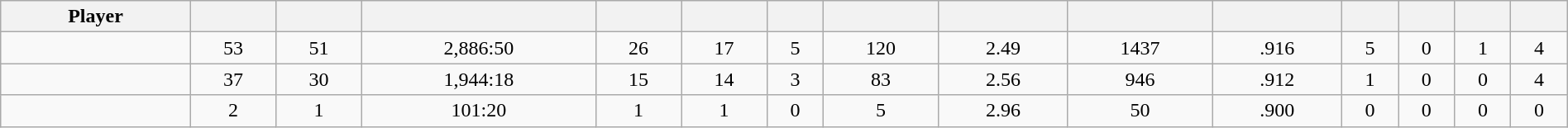<table class="wikitable sortable" style="width:100%; text-align:center;">
<tr>
<th>Player</th>
<th></th>
<th></th>
<th></th>
<th></th>
<th></th>
<th></th>
<th></th>
<th></th>
<th></th>
<th></th>
<th></th>
<th></th>
<th></th>
<th></th>
</tr>
<tr>
<td style=white-space:nowrap></td>
<td>53</td>
<td>51</td>
<td>2,886:50</td>
<td>26</td>
<td>17</td>
<td>5</td>
<td>120</td>
<td>2.49</td>
<td>1437</td>
<td>.916</td>
<td>5</td>
<td>0</td>
<td>1</td>
<td>4</td>
</tr>
<tr>
<td style=white-space:nowrap></td>
<td>37</td>
<td>30</td>
<td>1,944:18</td>
<td>15</td>
<td>14</td>
<td>3</td>
<td>83</td>
<td>2.56</td>
<td>946</td>
<td>.912</td>
<td>1</td>
<td>0</td>
<td>0</td>
<td>4</td>
</tr>
<tr>
<td style=white-space:nowrap></td>
<td>2</td>
<td>1</td>
<td>101:20</td>
<td>1</td>
<td>1</td>
<td>0</td>
<td>5</td>
<td>2.96</td>
<td>50</td>
<td>.900</td>
<td>0</td>
<td>0</td>
<td>0</td>
<td>0</td>
</tr>
</table>
